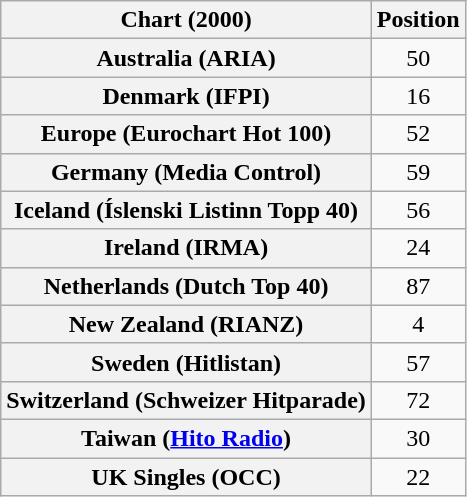<table class="wikitable sortable plainrowheaders" style="text-align:center">
<tr>
<th>Chart (2000)</th>
<th>Position</th>
</tr>
<tr>
<th scope="row">Australia (ARIA)</th>
<td>50</td>
</tr>
<tr>
<th scope="row">Denmark (IFPI)</th>
<td>16</td>
</tr>
<tr>
<th scope="row">Europe (Eurochart Hot 100)</th>
<td>52</td>
</tr>
<tr>
<th scope="row">Germany (Media Control)</th>
<td>59</td>
</tr>
<tr>
<th scope="row">Iceland (Íslenski Listinn Topp 40)</th>
<td>56</td>
</tr>
<tr>
<th scope="row">Ireland (IRMA)</th>
<td>24</td>
</tr>
<tr>
<th scope="row">Netherlands (Dutch Top 40)</th>
<td>87</td>
</tr>
<tr>
<th scope="row">New Zealand (RIANZ)</th>
<td>4</td>
</tr>
<tr>
<th scope="row">Sweden (Hitlistan)</th>
<td>57</td>
</tr>
<tr>
<th scope="row">Switzerland (Schweizer Hitparade)</th>
<td>72</td>
</tr>
<tr>
<th scope="row">Taiwan (<a href='#'>Hito Radio</a>)</th>
<td>30</td>
</tr>
<tr>
<th scope="row">UK Singles (OCC)</th>
<td>22</td>
</tr>
</table>
